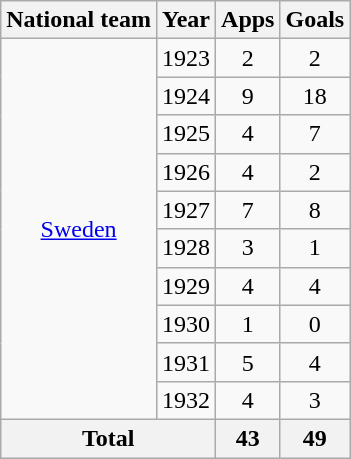<table class="wikitable" style="text-align:center">
<tr>
<th>National team</th>
<th>Year</th>
<th>Apps</th>
<th>Goals</th>
</tr>
<tr>
<td rowspan="10"><a href='#'>Sweden</a></td>
<td>1923</td>
<td>2</td>
<td>2</td>
</tr>
<tr>
<td>1924</td>
<td>9</td>
<td>18</td>
</tr>
<tr>
<td>1925</td>
<td>4</td>
<td>7</td>
</tr>
<tr>
<td>1926</td>
<td>4</td>
<td>2</td>
</tr>
<tr>
<td>1927</td>
<td>7</td>
<td>8</td>
</tr>
<tr>
<td>1928</td>
<td>3</td>
<td>1</td>
</tr>
<tr>
<td>1929</td>
<td>4</td>
<td>4</td>
</tr>
<tr>
<td>1930</td>
<td>1</td>
<td>0</td>
</tr>
<tr>
<td>1931</td>
<td>5</td>
<td>4</td>
</tr>
<tr>
<td>1932</td>
<td>4</td>
<td>3</td>
</tr>
<tr>
<th colspan="2">Total</th>
<th>43</th>
<th>49</th>
</tr>
</table>
